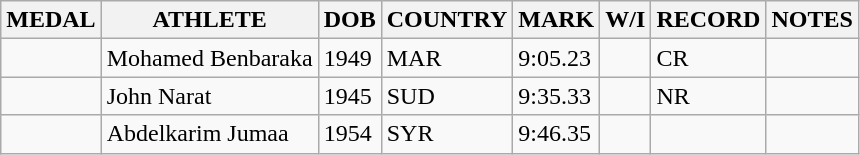<table class="wikitable">
<tr>
<th>MEDAL</th>
<th>ATHLETE</th>
<th>DOB</th>
<th>COUNTRY</th>
<th>MARK</th>
<th>W/I</th>
<th>RECORD</th>
<th>NOTES</th>
</tr>
<tr>
<td></td>
<td>Mohamed Benbaraka</td>
<td>1949</td>
<td>MAR</td>
<td>9:05.23</td>
<td></td>
<td>CR</td>
<td></td>
</tr>
<tr>
<td></td>
<td>John Narat</td>
<td>1945</td>
<td>SUD</td>
<td>9:35.33</td>
<td></td>
<td>NR</td>
<td></td>
</tr>
<tr>
<td></td>
<td>Abdelkarim Jumaa</td>
<td>1954</td>
<td>SYR</td>
<td>9:46.35</td>
<td></td>
<td></td>
<td></td>
</tr>
</table>
